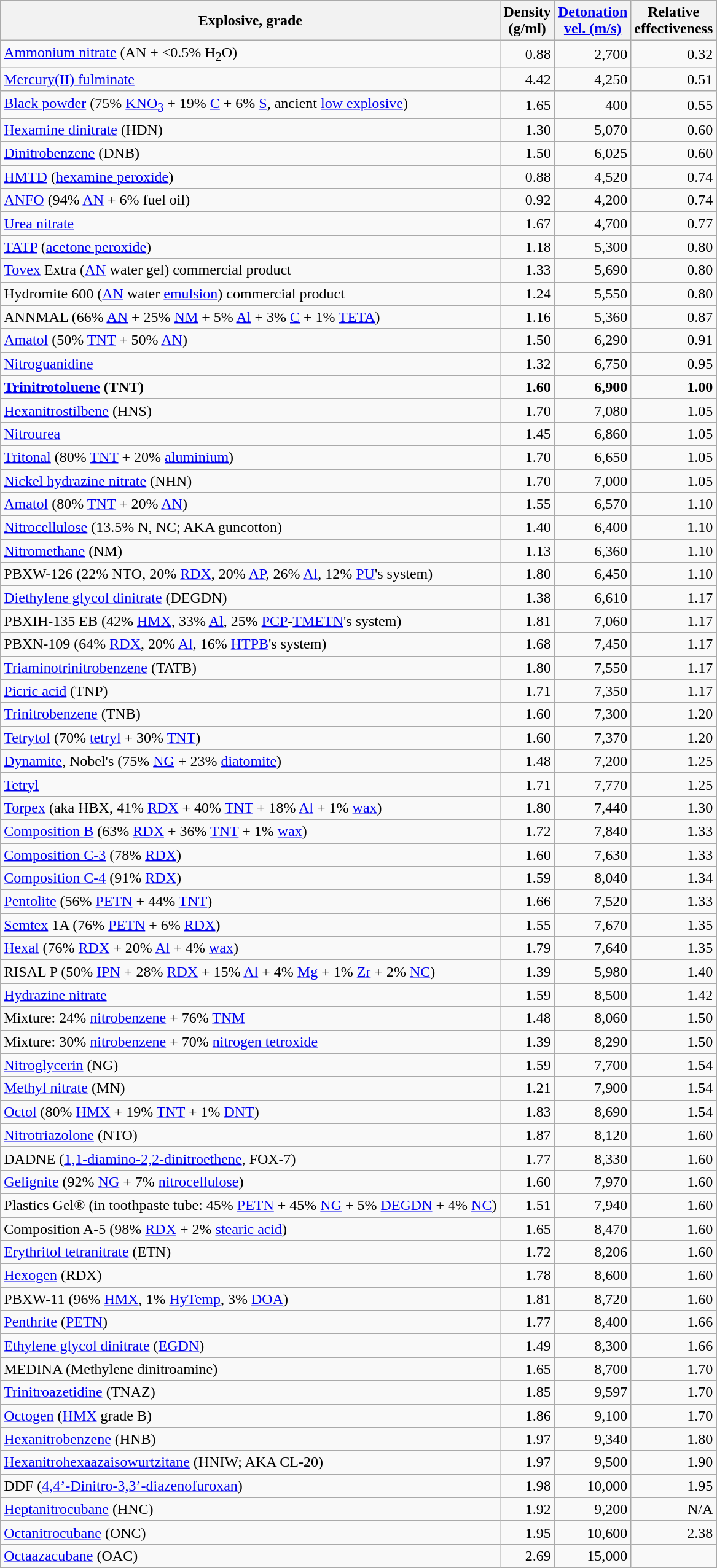<table style="font-size: 100%; text-align: right;" class="wikitable sortable" border="1">
<tr style="text-align: center">
<th>Explosive, grade</th>
<th data-sort-type="number">Density<br>(g/ml)</th>
<th data-sort-type="number"><a href='#'>Detonation <br>vel. (m/s)</a></th>
<th data-sort-type="number">Relative <br>effectiveness</th>
</tr>
<tr>
<td align=left><a href='#'>Ammonium nitrate</a> (AN + <0.5% H<sub>2</sub>O)</td>
<td>0.88</td>
<td>2,700</td>
<td>0.32</td>
</tr>
<tr>
<td align=left><a href='#'>Mercury(II) fulminate</a></td>
<td>4.42</td>
<td>4,250</td>
<td>0.51</td>
</tr>
<tr>
<td align=left><a href='#'>Black powder</a> (75% <a href='#'>KNO<sub>3</sub></a> + 19% <a href='#'>C</a> + 6% <a href='#'>S</a>, ancient <a href='#'>low explosive</a>)</td>
<td>1.65</td>
<td>400</td>
<td>0.55</td>
</tr>
<tr>
<td align=left><a href='#'>Hexamine dinitrate</a> (HDN)</td>
<td>1.30</td>
<td>5,070</td>
<td>0.60</td>
</tr>
<tr>
<td align=left><a href='#'>Dinitrobenzene</a> (DNB)</td>
<td>1.50</td>
<td>6,025</td>
<td>0.60</td>
</tr>
<tr>
<td align=left><a href='#'>HMTD</a> (<a href='#'>hexamine peroxide</a>)</td>
<td>0.88</td>
<td>4,520</td>
<td>0.74</td>
</tr>
<tr>
<td align=left><a href='#'>ANFO</a> (94% <a href='#'>AN</a> + 6% fuel oil)</td>
<td>0.92</td>
<td>4,200</td>
<td>0.74</td>
</tr>
<tr>
<td align=left><a href='#'>Urea nitrate</a></td>
<td>1.67</td>
<td>4,700</td>
<td>0.77</td>
</tr>
<tr>
<td align=left><a href='#'>TATP</a> (<a href='#'>acetone peroxide</a>)</td>
<td>1.18</td>
<td>5,300</td>
<td>0.80</td>
</tr>
<tr>
<td align=left><a href='#'>Tovex</a> Extra (<a href='#'>AN</a> water gel) commercial product</td>
<td>1.33</td>
<td>5,690</td>
<td>0.80</td>
</tr>
<tr>
<td align=left>Hydromite 600 (<a href='#'>AN</a> water <a href='#'>emulsion</a>) commercial product</td>
<td>1.24</td>
<td>5,550</td>
<td>0.80</td>
</tr>
<tr>
<td align=left>ANNMAL (66% <a href='#'>AN</a> + 25% <a href='#'>NM</a> + 5% <a href='#'>Al</a> + 3% <a href='#'>C</a> + 1% <a href='#'>TETA</a>)</td>
<td>1.16</td>
<td>5,360</td>
<td>0.87</td>
</tr>
<tr>
<td align=left><a href='#'>Amatol</a> (50% <a href='#'>TNT</a> + 50% <a href='#'>AN</a>)</td>
<td>1.50</td>
<td>6,290</td>
<td>0.91</td>
</tr>
<tr>
<td align=left><a href='#'>Nitroguanidine</a></td>
<td>1.32</td>
<td>6,750</td>
<td>0.95</td>
</tr>
<tr>
<td align=left><strong><a href='#'>Trinitrotoluene</a> (TNT)</strong></td>
<td><strong>1.60</strong></td>
<td><strong>6,900</strong></td>
<td><strong>1.00</strong></td>
</tr>
<tr>
<td align=left><a href='#'>Hexanitrostilbene</a> (HNS)</td>
<td>1.70</td>
<td>7,080</td>
<td>1.05</td>
</tr>
<tr>
<td align=left><a href='#'>Nitrourea</a></td>
<td>1.45</td>
<td>6,860</td>
<td>1.05</td>
</tr>
<tr>
<td align=left><a href='#'>Tritonal</a> (80% <a href='#'>TNT</a> + 20% <a href='#'>aluminium</a>)</td>
<td>1.70</td>
<td>6,650</td>
<td>1.05</td>
</tr>
<tr>
<td align=left><a href='#'>Nickel hydrazine nitrate</a> (NHN)</td>
<td>1.70</td>
<td>7,000</td>
<td>1.05</td>
</tr>
<tr>
<td align=left><a href='#'>Amatol</a> (80% <a href='#'>TNT</a> + 20% <a href='#'>AN</a>)</td>
<td>1.55</td>
<td>6,570</td>
<td>1.10</td>
</tr>
<tr>
<td align=left><a href='#'>Nitrocellulose</a> (13.5% N, NC; AKA guncotton)</td>
<td>1.40</td>
<td>6,400</td>
<td>1.10</td>
</tr>
<tr>
<td align=left><a href='#'>Nitromethane</a> (NM)</td>
<td>1.13</td>
<td>6,360</td>
<td>1.10</td>
</tr>
<tr>
<td align=left>PBXW-126 (22% NTO, 20% <a href='#'>RDX</a>, 20% <a href='#'>AP</a>, 26% <a href='#'>Al</a>, 12% <a href='#'>PU</a>'s system)</td>
<td>1.80</td>
<td>6,450</td>
<td>1.10</td>
</tr>
<tr>
<td align=left><a href='#'>Diethylene glycol dinitrate</a> (DEGDN)</td>
<td>1.38</td>
<td>6,610</td>
<td>1.17</td>
</tr>
<tr>
<td align=left>PBXIH-135 EB (42% <a href='#'>HMX</a>, 33% <a href='#'>Al</a>, 25% <a href='#'>PCP</a>-<a href='#'>TMETN</a>'s system)</td>
<td>1.81</td>
<td>7,060</td>
<td>1.17</td>
</tr>
<tr>
<td align=left>PBXN-109 (64% <a href='#'>RDX</a>, 20% <a href='#'>Al</a>, 16% <a href='#'>HTPB</a>'s system)</td>
<td>1.68</td>
<td>7,450</td>
<td>1.17</td>
</tr>
<tr>
<td align=left><a href='#'>Triaminotrinitrobenzene</a> (TATB)</td>
<td>1.80</td>
<td>7,550</td>
<td>1.17</td>
</tr>
<tr>
<td align=left><a href='#'>Picric acid</a> (TNP)</td>
<td>1.71</td>
<td>7,350</td>
<td>1.17</td>
</tr>
<tr>
<td align=left><a href='#'>Trinitrobenzene</a> (TNB)</td>
<td>1.60</td>
<td>7,300</td>
<td>1.20</td>
</tr>
<tr>
<td align=left><a href='#'>Tetrytol</a> (70% <a href='#'>tetryl</a> + 30% <a href='#'>TNT</a>)</td>
<td>1.60</td>
<td>7,370</td>
<td>1.20</td>
</tr>
<tr>
<td align=left><a href='#'>Dynamite</a>, Nobel's (75% <a href='#'>NG</a> + 23% <a href='#'>diatomite</a>)</td>
<td>1.48</td>
<td>7,200</td>
<td>1.25</td>
</tr>
<tr>
<td align=left><a href='#'>Tetryl</a></td>
<td>1.71</td>
<td>7,770</td>
<td>1.25</td>
</tr>
<tr>
<td align=left><a href='#'>Torpex</a> (aka HBX, 41% <a href='#'>RDX</a> + 40% <a href='#'>TNT</a> + 18% <a href='#'>Al</a> + 1% <a href='#'>wax</a>)</td>
<td>1.80</td>
<td>7,440</td>
<td>1.30</td>
</tr>
<tr>
<td align=left><a href='#'>Composition B</a> (63% <a href='#'>RDX</a> + 36% <a href='#'>TNT</a> + 1% <a href='#'>wax</a>)</td>
<td>1.72</td>
<td>7,840</td>
<td>1.33</td>
</tr>
<tr>
<td align=left><a href='#'>Composition C-3</a> (78% <a href='#'>RDX</a>)</td>
<td>1.60</td>
<td>7,630</td>
<td>1.33</td>
</tr>
<tr>
<td align=left><a href='#'>Composition C-4</a> (91% <a href='#'>RDX</a>)</td>
<td>1.59</td>
<td>8,040</td>
<td>1.34</td>
</tr>
<tr>
<td align=left><a href='#'>Pentolite</a> (56% <a href='#'>PETN</a> + 44% <a href='#'>TNT</a>)</td>
<td>1.66</td>
<td>7,520</td>
<td>1.33</td>
</tr>
<tr>
<td align=left><a href='#'>Semtex</a> 1A (76% <a href='#'>PETN</a> + 6% <a href='#'>RDX</a>)</td>
<td>1.55</td>
<td>7,670</td>
<td>1.35</td>
</tr>
<tr>
<td align=left><a href='#'>Hexal</a> (76% <a href='#'>RDX</a> + 20% <a href='#'>Al</a> + 4% <a href='#'>wax</a>)</td>
<td>1.79</td>
<td>7,640</td>
<td>1.35</td>
</tr>
<tr>
<td align=left>RISAL P (50% <a href='#'>IPN</a> + 28% <a href='#'>RDX</a> + 15% <a href='#'>Al</a> + 4% <a href='#'>Mg</a> + 1% <a href='#'>Zr</a> + 2% <a href='#'>NC</a>)</td>
<td>1.39</td>
<td>5,980</td>
<td>1.40</td>
</tr>
<tr>
<td align=left><a href='#'>Hydrazine nitrate</a></td>
<td>1.59</td>
<td>8,500</td>
<td>1.42</td>
</tr>
<tr>
<td align=left>Mixture: 24% <a href='#'>nitrobenzene</a> + 76% <a href='#'>TNM</a></td>
<td>1.48</td>
<td>8,060</td>
<td>1.50</td>
</tr>
<tr>
<td align=left>Mixture: 30% <a href='#'>nitrobenzene</a> + 70% <a href='#'>nitrogen tetroxide</a></td>
<td>1.39</td>
<td>8,290</td>
<td>1.50</td>
</tr>
<tr>
<td align=left><a href='#'>Nitroglycerin</a> (NG)</td>
<td>1.59</td>
<td>7,700</td>
<td>1.54</td>
</tr>
<tr>
<td align=left><a href='#'>Methyl nitrate</a> (MN)</td>
<td>1.21</td>
<td>7,900</td>
<td>1.54</td>
</tr>
<tr>
<td align=left><a href='#'>Octol</a> (80% <a href='#'>HMX</a> + 19% <a href='#'>TNT</a> + 1% <a href='#'>DNT</a>)</td>
<td>1.83</td>
<td>8,690</td>
<td>1.54</td>
</tr>
<tr>
<td align=left><a href='#'>Nitrotriazolone</a> (NTO)</td>
<td>1.87</td>
<td>8,120</td>
<td>1.60</td>
</tr>
<tr>
<td align=left>DADNE (<a href='#'>1,1-diamino-2,2-dinitroethene</a>, FOX-7)</td>
<td>1.77</td>
<td>8,330</td>
<td>1.60</td>
</tr>
<tr>
<td align=left><a href='#'>Gelignite</a> (92% <a href='#'>NG</a> + 7% <a href='#'>nitrocellulose</a>)</td>
<td>1.60</td>
<td>7,970</td>
<td>1.60</td>
</tr>
<tr>
<td align=left>Plastics Gel® (in toothpaste tube: 45% <a href='#'>PETN</a> + 45% <a href='#'>NG</a> + 5% <a href='#'>DEGDN</a> + 4% <a href='#'>NC</a>)</td>
<td>1.51</td>
<td>7,940</td>
<td>1.60</td>
</tr>
<tr>
<td align=left>Composition A-5 (98% <a href='#'>RDX</a> + 2% <a href='#'>stearic acid</a>)</td>
<td>1.65</td>
<td>8,470</td>
<td>1.60</td>
</tr>
<tr>
<td align=left><a href='#'>Erythritol tetranitrate</a> (ETN)</td>
<td>1.72</td>
<td>8,206</td>
<td>1.60</td>
</tr>
<tr>
<td align=left><a href='#'>Hexogen</a> (RDX)</td>
<td>1.78</td>
<td>8,600</td>
<td>1.60</td>
</tr>
<tr>
<td align=left>PBXW-11 (96% <a href='#'>HMX</a>, 1% <a href='#'>HyTemp</a>, 3% <a href='#'>DOA</a>)</td>
<td>1.81</td>
<td>8,720</td>
<td>1.60</td>
</tr>
<tr>
<td align=left><a href='#'>Penthrite</a> (<a href='#'>PETN</a>)</td>
<td>1.77</td>
<td>8,400</td>
<td>1.66</td>
</tr>
<tr>
<td align=left><a href='#'>Ethylene glycol dinitrate</a> (<a href='#'>EGDN</a>)</td>
<td>1.49</td>
<td>8,300</td>
<td>1.66</td>
</tr>
<tr>
<td align=left>MEDINA (Methylene dinitroamine)</td>
<td>1.65</td>
<td>8,700</td>
<td>1.70</td>
</tr>
<tr>
<td align=left><a href='#'>Trinitroazetidine</a> (TNAZ)</td>
<td>1.85</td>
<td>9,597</td>
<td>1.70</td>
</tr>
<tr>
<td align=left><a href='#'>Octogen</a> (<a href='#'>HMX</a> grade B)</td>
<td>1.86</td>
<td>9,100</td>
<td>1.70</td>
</tr>
<tr>
<td align=left><a href='#'>Hexanitrobenzene</a> (HNB)</td>
<td>1.97</td>
<td>9,340</td>
<td>1.80</td>
</tr>
<tr>
<td align=left><a href='#'>Hexanitrohexaazaisowurtzitane</a> (HNIW; AKA CL-20)</td>
<td>1.97</td>
<td>9,500</td>
<td>1.90</td>
</tr>
<tr>
<td align=left>DDF (<a href='#'>4,4’-Dinitro-3,3’-diazenofuroxan</a>)</td>
<td>1.98</td>
<td>10,000</td>
<td>1.95</td>
</tr>
<tr>
<td align=left><a href='#'>Heptanitrocubane</a> (HNC)</td>
<td>1.92</td>
<td>9,200</td>
<td>N/A</td>
</tr>
<tr>
<td align=left><a href='#'>Octanitrocubane</a> (ONC)</td>
<td>1.95</td>
<td>10,600</td>
<td>2.38</td>
</tr>
<tr>
<td align=left><a href='#'>Octaazacubane</a> (OAC)</td>
<td>2.69</td>
<td>15,000</td>
<td></td>
</tr>
</table>
